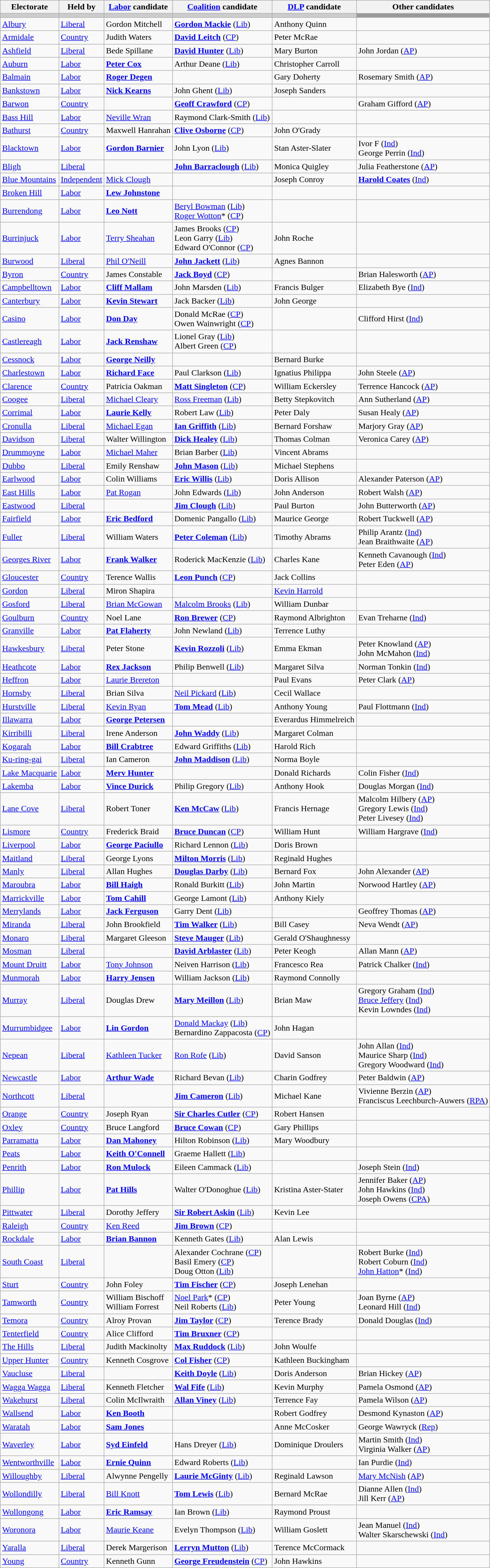<table class="wikitable">
<tr>
<th>Electorate</th>
<th>Held by</th>
<th><a href='#'>Labor</a> candidate</th>
<th><a href='#'>Coalition</a> candidate</th>
<th><a href='#'>DLP</a> candidate</th>
<th>Other candidates</th>
</tr>
<tr bgcolor="#cccccc">
<td></td>
<td></td>
<td></td>
<td></td>
<td></td>
<td bgcolor="#999999"></td>
</tr>
<tr>
<td><a href='#'>Albury</a></td>
<td><a href='#'>Liberal</a></td>
<td>Gordon Mitchell</td>
<td><strong><a href='#'>Gordon Mackie</a></strong> (<a href='#'>Lib</a>)</td>
<td>Anthony Quinn</td>
<td></td>
</tr>
<tr>
<td><a href='#'>Armidale</a></td>
<td><a href='#'>Country</a></td>
<td>Judith Waters</td>
<td><strong><a href='#'>David Leitch</a></strong> (<a href='#'>CP</a>)</td>
<td>Peter McRae</td>
<td></td>
</tr>
<tr>
<td><a href='#'>Ashfield</a></td>
<td><a href='#'>Liberal</a></td>
<td>Bede Spillane</td>
<td><strong><a href='#'>David Hunter</a></strong> (<a href='#'>Lib</a>)</td>
<td>Mary Burton</td>
<td>John Jordan (<a href='#'>AP</a>)</td>
</tr>
<tr>
<td><a href='#'>Auburn</a></td>
<td><a href='#'>Labor</a></td>
<td><strong><a href='#'>Peter Cox</a></strong></td>
<td>Arthur Deane (<a href='#'>Lib</a>)</td>
<td>Christopher Carroll</td>
<td></td>
</tr>
<tr>
<td><a href='#'>Balmain</a></td>
<td><a href='#'>Labor</a></td>
<td><strong><a href='#'>Roger Degen</a></strong></td>
<td></td>
<td>Gary Doherty</td>
<td>Rosemary Smith (<a href='#'>AP</a>)</td>
</tr>
<tr>
<td><a href='#'>Bankstown</a></td>
<td><a href='#'>Labor</a></td>
<td><strong><a href='#'>Nick Kearns</a></strong></td>
<td>John Ghent (<a href='#'>Lib</a>)</td>
<td>Joseph Sanders</td>
<td></td>
</tr>
<tr>
<td><a href='#'>Barwon</a></td>
<td><a href='#'>Country</a></td>
<td></td>
<td><strong><a href='#'>Geoff Crawford</a></strong> (<a href='#'>CP</a>)</td>
<td></td>
<td>Graham Gifford (<a href='#'>AP</a>)</td>
</tr>
<tr>
<td><a href='#'>Bass Hill</a></td>
<td><a href='#'>Labor</a></td>
<td><a href='#'>Neville Wran</a></td>
<td>Raymond Clark-Smith (<a href='#'>Lib</a>)</td>
<td></td>
<td></td>
</tr>
<tr>
<td><a href='#'>Bathurst</a></td>
<td><a href='#'>Country</a></td>
<td>Maxwell Hanrahan</td>
<td><strong><a href='#'>Clive Osborne</a></strong> (<a href='#'>CP</a>)</td>
<td>John O'Grady</td>
<td></td>
</tr>
<tr>
<td><a href='#'>Blacktown</a></td>
<td><a href='#'>Labor</a></td>
<td><strong><a href='#'>Gordon Barnier</a></strong></td>
<td>John Lyon (<a href='#'>Lib</a>)</td>
<td>Stan Aster-Slater</td>
<td>Ivor F (<a href='#'>Ind</a>)<br>George Perrin (<a href='#'>Ind</a>)</td>
</tr>
<tr>
<td><a href='#'>Bligh</a></td>
<td><a href='#'>Liberal</a></td>
<td></td>
<td><strong><a href='#'>John Barraclough</a></strong> (<a href='#'>Lib</a>)</td>
<td>Monica Quigley</td>
<td>Julia Featherstone (<a href='#'>AP</a>)</td>
</tr>
<tr>
<td><a href='#'>Blue Mountains</a></td>
<td><a href='#'>Independent</a></td>
<td><a href='#'>Mick Clough</a></td>
<td></td>
<td>Joseph Conroy</td>
<td><strong><a href='#'>Harold Coates</a></strong> (<a href='#'>Ind</a>)</td>
</tr>
<tr>
<td><a href='#'>Broken Hill</a></td>
<td><a href='#'>Labor</a></td>
<td><strong><a href='#'>Lew Johnstone</a></strong></td>
<td></td>
<td></td>
<td></td>
</tr>
<tr>
<td><a href='#'>Burrendong</a></td>
<td><a href='#'>Labor</a></td>
<td><strong><a href='#'>Leo Nott</a></strong></td>
<td><a href='#'>Beryl Bowman</a> (<a href='#'>Lib</a>)<br><a href='#'>Roger Wotton</a>* (<a href='#'>CP</a>)</td>
<td></td>
<td></td>
</tr>
<tr>
<td><a href='#'>Burrinjuck</a></td>
<td><a href='#'>Labor</a></td>
<td><a href='#'>Terry Sheahan</a></td>
<td>James Brooks (<a href='#'>CP</a>)<br>Leon Garry (<a href='#'>Lib</a>)<br>Edward O'Connor (<a href='#'>CP</a>)</td>
<td>John Roche</td>
<td></td>
</tr>
<tr>
<td><a href='#'>Burwood</a></td>
<td><a href='#'>Liberal</a></td>
<td><a href='#'>Phil O'Neill</a></td>
<td><strong><a href='#'>John Jackett</a></strong> (<a href='#'>Lib</a>)</td>
<td>Agnes Bannon</td>
<td></td>
</tr>
<tr>
<td><a href='#'>Byron</a></td>
<td><a href='#'>Country</a></td>
<td>James Constable</td>
<td><strong><a href='#'>Jack Boyd</a></strong> (<a href='#'>CP</a>)</td>
<td></td>
<td>Brian Halesworth (<a href='#'>AP</a>)</td>
</tr>
<tr>
<td><a href='#'>Campbelltown</a></td>
<td><a href='#'>Labor</a></td>
<td><strong><a href='#'>Cliff Mallam</a></strong></td>
<td>John Marsden (<a href='#'>Lib</a>)</td>
<td>Francis Bulger</td>
<td>Elizabeth Bye (<a href='#'>Ind</a>)</td>
</tr>
<tr>
<td><a href='#'>Canterbury</a></td>
<td><a href='#'>Labor</a></td>
<td><strong><a href='#'>Kevin Stewart</a></strong></td>
<td>Jack Backer (<a href='#'>Lib</a>)</td>
<td>John George</td>
<td></td>
</tr>
<tr>
<td><a href='#'>Casino</a></td>
<td><a href='#'>Labor</a></td>
<td><strong><a href='#'>Don Day</a></strong></td>
<td>Donald McRae (<a href='#'>CP</a>)<br>Owen Wainwright (<a href='#'>CP</a>)</td>
<td></td>
<td>Clifford Hirst (<a href='#'>Ind</a>)</td>
</tr>
<tr>
<td><a href='#'>Castlereagh</a></td>
<td><a href='#'>Labor</a></td>
<td><strong><a href='#'>Jack Renshaw</a></strong></td>
<td>Lionel Gray (<a href='#'>Lib</a>)<br>Albert Green (<a href='#'>CP</a>)</td>
<td></td>
<td></td>
</tr>
<tr>
<td><a href='#'>Cessnock</a></td>
<td><a href='#'>Labor</a></td>
<td><strong><a href='#'>George Neilly</a></strong></td>
<td></td>
<td>Bernard Burke</td>
<td></td>
</tr>
<tr>
<td><a href='#'>Charlestown</a></td>
<td><a href='#'>Labor</a></td>
<td><strong><a href='#'>Richard Face</a></strong></td>
<td>Paul Clarkson (<a href='#'>Lib</a>)</td>
<td>Ignatius Philippa</td>
<td>John Steele (<a href='#'>AP</a>)</td>
</tr>
<tr>
<td><a href='#'>Clarence</a></td>
<td><a href='#'>Country</a></td>
<td>Patricia Oakman</td>
<td><strong><a href='#'>Matt Singleton</a></strong> (<a href='#'>CP</a>)</td>
<td>William Eckersley</td>
<td>Terrence Hancock (<a href='#'>AP</a>)</td>
</tr>
<tr>
<td><a href='#'>Coogee</a></td>
<td><a href='#'>Liberal</a></td>
<td><a href='#'>Michael Cleary</a></td>
<td><a href='#'>Ross Freeman</a> (<a href='#'>Lib</a>)</td>
<td>Betty Stepkovitch</td>
<td>Ann Sutherland (<a href='#'>AP</a>)</td>
</tr>
<tr>
<td><a href='#'>Corrimal</a></td>
<td><a href='#'>Labor</a></td>
<td><strong><a href='#'>Laurie Kelly</a></strong></td>
<td>Robert Law (<a href='#'>Lib</a>)</td>
<td>Peter Daly</td>
<td>Susan Healy (<a href='#'>AP</a>)</td>
</tr>
<tr>
<td><a href='#'>Cronulla</a></td>
<td><a href='#'>Liberal</a></td>
<td><a href='#'>Michael Egan</a></td>
<td><strong><a href='#'>Ian Griffith</a></strong> (<a href='#'>Lib</a>)</td>
<td>Bernard Forshaw</td>
<td>Marjory Gray (<a href='#'>AP</a>)</td>
</tr>
<tr>
<td><a href='#'>Davidson</a></td>
<td><a href='#'>Liberal</a></td>
<td>Walter Willington</td>
<td><strong><a href='#'>Dick Healey</a></strong> (<a href='#'>Lib</a>)</td>
<td>Thomas Colman</td>
<td>Veronica Carey (<a href='#'>AP</a>)</td>
</tr>
<tr>
<td><a href='#'>Drummoyne</a></td>
<td><a href='#'>Labor</a></td>
<td><a href='#'>Michael Maher</a></td>
<td>Brian Barber (<a href='#'>Lib</a>)</td>
<td>Vincent Abrams</td>
<td></td>
</tr>
<tr>
<td><a href='#'>Dubbo</a></td>
<td><a href='#'>Liberal</a></td>
<td>Emily Renshaw</td>
<td><strong><a href='#'>John Mason</a></strong> (<a href='#'>Lib</a>)</td>
<td>Michael Stephens</td>
<td></td>
</tr>
<tr>
<td><a href='#'>Earlwood</a></td>
<td><a href='#'>Labor</a></td>
<td>Colin Williams</td>
<td><strong><a href='#'>Eric Willis</a></strong> (<a href='#'>Lib</a>)</td>
<td>Doris Allison</td>
<td>Alexander Paterson (<a href='#'>AP</a>)</td>
</tr>
<tr>
<td><a href='#'>East Hills</a></td>
<td><a href='#'>Labor</a></td>
<td><a href='#'>Pat Rogan</a></td>
<td>John Edwards (<a href='#'>Lib</a>)</td>
<td>John Anderson</td>
<td>Robert Walsh (<a href='#'>AP</a>)</td>
</tr>
<tr>
<td><a href='#'>Eastwood</a></td>
<td><a href='#'>Liberal</a></td>
<td></td>
<td><strong><a href='#'>Jim Clough</a></strong> (<a href='#'>Lib</a>)</td>
<td>Paul Burton</td>
<td>John Butterworth (<a href='#'>AP</a>)</td>
</tr>
<tr>
<td><a href='#'>Fairfield</a></td>
<td><a href='#'>Labor</a></td>
<td><strong><a href='#'>Eric Bedford</a></strong></td>
<td>Domenic Pangallo (<a href='#'>Lib</a>)</td>
<td>Maurice George</td>
<td>Robert Tuckwell (<a href='#'>AP</a>)</td>
</tr>
<tr>
<td><a href='#'>Fuller</a></td>
<td><a href='#'>Liberal</a></td>
<td>William Waters</td>
<td><strong><a href='#'>Peter Coleman</a></strong> (<a href='#'>Lib</a>)</td>
<td>Timothy Abrams</td>
<td>Philip Arantz (<a href='#'>Ind</a>)<br>Jean Braithwaite (<a href='#'>AP</a>)</td>
</tr>
<tr>
<td><a href='#'>Georges River</a></td>
<td><a href='#'>Labor</a></td>
<td><strong><a href='#'>Frank Walker</a></strong></td>
<td>Roderick MacKenzie (<a href='#'>Lib</a>)</td>
<td>Charles Kane</td>
<td>Kenneth Cavanough (<a href='#'>Ind</a>)<br>Peter Eden (<a href='#'>AP</a>)</td>
</tr>
<tr>
<td><a href='#'>Gloucester</a></td>
<td><a href='#'>Country</a></td>
<td>Terence Wallis</td>
<td><strong><a href='#'>Leon Punch</a></strong> (<a href='#'>CP</a>)</td>
<td>Jack Collins</td>
<td></td>
</tr>
<tr>
<td><a href='#'>Gordon</a></td>
<td><a href='#'>Liberal</a></td>
<td>Miron Shapira</td>
<td></td>
<td><a href='#'>Kevin Harrold</a></td>
<td></td>
</tr>
<tr>
<td><a href='#'>Gosford</a></td>
<td><a href='#'>Liberal</a></td>
<td><a href='#'>Brian McGowan</a></td>
<td><a href='#'>Malcolm Brooks</a> (<a href='#'>Lib</a>)</td>
<td>William Dunbar</td>
<td></td>
</tr>
<tr>
<td><a href='#'>Goulburn</a></td>
<td><a href='#'>Country</a></td>
<td>Noel Lane</td>
<td><strong><a href='#'>Ron Brewer</a></strong> (<a href='#'>CP</a>)</td>
<td>Raymond Albrighton</td>
<td>Evan Treharne (<a href='#'>Ind</a>)</td>
</tr>
<tr>
<td><a href='#'>Granville</a></td>
<td><a href='#'>Labor</a></td>
<td><strong><a href='#'>Pat Flaherty</a></strong></td>
<td>John Newland (<a href='#'>Lib</a>)</td>
<td>Terrence Luthy</td>
<td></td>
</tr>
<tr>
<td><a href='#'>Hawkesbury</a></td>
<td><a href='#'>Liberal</a></td>
<td>Peter Stone</td>
<td><strong><a href='#'>Kevin Rozzoli</a></strong> (<a href='#'>Lib</a>)</td>
<td>Emma Ekman</td>
<td>Peter Knowland (<a href='#'>AP</a>)<br>John McMahon (<a href='#'>Ind</a>)</td>
</tr>
<tr>
<td><a href='#'>Heathcote</a></td>
<td><a href='#'>Labor</a></td>
<td><strong><a href='#'>Rex Jackson</a></strong></td>
<td>Philip Benwell (<a href='#'>Lib</a>)</td>
<td>Margaret Silva</td>
<td>Norman Tonkin (<a href='#'>Ind</a>)</td>
</tr>
<tr>
<td><a href='#'>Heffron</a></td>
<td><a href='#'>Labor</a></td>
<td><a href='#'>Laurie Brereton</a></td>
<td></td>
<td>Paul Evans</td>
<td>Peter Clark (<a href='#'>AP</a>)</td>
</tr>
<tr>
<td><a href='#'>Hornsby</a></td>
<td><a href='#'>Liberal</a></td>
<td>Brian Silva</td>
<td><a href='#'>Neil Pickard</a> (<a href='#'>Lib</a>)</td>
<td>Cecil Wallace</td>
<td></td>
</tr>
<tr>
<td><a href='#'>Hurstville</a></td>
<td><a href='#'>Liberal</a></td>
<td><a href='#'>Kevin Ryan</a></td>
<td><strong><a href='#'>Tom Mead</a></strong> (<a href='#'>Lib</a>)</td>
<td>Anthony Young</td>
<td>Paul Flottmann (<a href='#'>Ind</a>)</td>
</tr>
<tr>
<td><a href='#'>Illawarra</a></td>
<td><a href='#'>Labor</a></td>
<td><strong><a href='#'>George Petersen</a></strong></td>
<td></td>
<td>Everardus Himmelreich</td>
<td></td>
</tr>
<tr>
<td><a href='#'>Kirribilli</a></td>
<td><a href='#'>Liberal</a></td>
<td>Irene Anderson</td>
<td><strong><a href='#'>John Waddy</a></strong> (<a href='#'>Lib</a>)</td>
<td>Margaret Colman</td>
<td></td>
</tr>
<tr>
<td><a href='#'>Kogarah</a></td>
<td><a href='#'>Labor</a></td>
<td><strong><a href='#'>Bill Crabtree</a></strong></td>
<td>Edward Griffiths (<a href='#'>Lib</a>)</td>
<td>Harold Rich</td>
<td></td>
</tr>
<tr>
<td><a href='#'>Ku-ring-gai</a></td>
<td><a href='#'>Liberal</a></td>
<td>Ian Cameron</td>
<td><strong><a href='#'>John Maddison</a></strong> (<a href='#'>Lib</a>)</td>
<td>Norma Boyle</td>
<td></td>
</tr>
<tr>
<td><a href='#'>Lake Macquarie</a></td>
<td><a href='#'>Labor</a></td>
<td><strong><a href='#'>Merv Hunter</a></strong></td>
<td></td>
<td>Donald Richards</td>
<td>Colin Fisher (<a href='#'>Ind</a>)</td>
</tr>
<tr>
<td><a href='#'>Lakemba</a></td>
<td><a href='#'>Labor</a></td>
<td><strong><a href='#'>Vince Durick</a></strong></td>
<td>Philip Gregory (<a href='#'>Lib</a>)</td>
<td>Anthony Hook</td>
<td>Douglas Morgan (<a href='#'>Ind</a>)</td>
</tr>
<tr>
<td><a href='#'>Lane Cove</a></td>
<td><a href='#'>Liberal</a></td>
<td>Robert Toner</td>
<td><strong><a href='#'>Ken McCaw</a></strong> (<a href='#'>Lib</a>)</td>
<td>Francis Hernage</td>
<td>Malcolm Hilbery (<a href='#'>AP</a>)<br>Gregory Lewis (<a href='#'>Ind</a>)<br>Peter Livesey (<a href='#'>Ind</a>)</td>
</tr>
<tr>
<td><a href='#'>Lismore</a></td>
<td><a href='#'>Country</a></td>
<td>Frederick Braid</td>
<td><strong><a href='#'>Bruce Duncan</a></strong> (<a href='#'>CP</a>)</td>
<td>William Hunt</td>
<td>William Hargrave (<a href='#'>Ind</a>)</td>
</tr>
<tr>
<td><a href='#'>Liverpool</a></td>
<td><a href='#'>Labor</a></td>
<td><strong><a href='#'>George Paciullo</a></strong></td>
<td>Richard Lennon (<a href='#'>Lib</a>)</td>
<td>Doris Brown</td>
<td></td>
</tr>
<tr>
<td><a href='#'>Maitland</a></td>
<td><a href='#'>Liberal</a></td>
<td>George Lyons</td>
<td><strong><a href='#'>Milton Morris</a></strong> (<a href='#'>Lib</a>)</td>
<td>Reginald Hughes</td>
<td></td>
</tr>
<tr>
<td><a href='#'>Manly</a></td>
<td><a href='#'>Liberal</a></td>
<td>Allan Hughes</td>
<td><strong><a href='#'>Douglas Darby</a></strong> (<a href='#'>Lib</a>)</td>
<td>Bernard Fox</td>
<td>John Alexander (<a href='#'>AP</a>)</td>
</tr>
<tr>
<td><a href='#'>Maroubra</a></td>
<td><a href='#'>Labor</a></td>
<td><strong><a href='#'>Bill Haigh</a></strong></td>
<td>Ronald Burkitt (<a href='#'>Lib</a>)</td>
<td>John Martin</td>
<td>Norwood Hartley (<a href='#'>AP</a>)</td>
</tr>
<tr>
<td><a href='#'>Marrickville</a></td>
<td><a href='#'>Labor</a></td>
<td><strong><a href='#'>Tom Cahill</a></strong></td>
<td>George Lamont (<a href='#'>Lib</a>)</td>
<td>Anthony Kiely</td>
<td></td>
</tr>
<tr>
<td><a href='#'>Merrylands</a></td>
<td><a href='#'>Labor</a></td>
<td><strong><a href='#'>Jack Ferguson</a></strong></td>
<td>Garry Dent (<a href='#'>Lib</a>)</td>
<td></td>
<td>Geoffrey Thomas (<a href='#'>AP</a>)</td>
</tr>
<tr>
<td><a href='#'>Miranda</a></td>
<td><a href='#'>Liberal</a></td>
<td>John Brookfield</td>
<td><strong><a href='#'>Tim Walker</a></strong> (<a href='#'>Lib</a>)</td>
<td>Bill Casey</td>
<td>Neva Wendt (<a href='#'>AP</a>)</td>
</tr>
<tr>
<td><a href='#'>Monaro</a></td>
<td><a href='#'>Liberal</a></td>
<td>Margaret Gleeson</td>
<td><strong><a href='#'>Steve Mauger</a></strong> (<a href='#'>Lib</a>)</td>
<td>Gerald O'Shaughnessy</td>
<td></td>
</tr>
<tr>
<td><a href='#'>Mosman</a></td>
<td><a href='#'>Liberal</a></td>
<td></td>
<td><strong><a href='#'>David Arblaster</a></strong> (<a href='#'>Lib</a>)</td>
<td>Peter Keogh</td>
<td>Allan Mann (<a href='#'>AP</a>)</td>
</tr>
<tr>
<td><a href='#'>Mount Druitt</a></td>
<td><a href='#'>Labor</a></td>
<td><a href='#'>Tony Johnson</a></td>
<td>Neiven Harrison (<a href='#'>Lib</a>)</td>
<td>Francesco Rea</td>
<td>Patrick Chalker (<a href='#'>Ind</a>)</td>
</tr>
<tr>
<td><a href='#'>Munmorah</a></td>
<td><a href='#'>Labor</a></td>
<td><strong><a href='#'>Harry Jensen</a></strong></td>
<td>William Jackson (<a href='#'>Lib</a>)</td>
<td>Raymond Connolly</td>
<td></td>
</tr>
<tr>
<td><a href='#'>Murray</a></td>
<td><a href='#'>Liberal</a></td>
<td>Douglas Drew</td>
<td><strong><a href='#'>Mary Meillon</a></strong> (<a href='#'>Lib</a>)</td>
<td>Brian Maw</td>
<td>Gregory Graham (<a href='#'>Ind</a>)<br><a href='#'>Bruce Jeffery</a> (<a href='#'>Ind</a>)<br>Kevin Lowndes (<a href='#'>Ind</a>)</td>
</tr>
<tr>
<td><a href='#'>Murrumbidgee</a></td>
<td><a href='#'>Labor</a></td>
<td><strong><a href='#'>Lin Gordon</a></strong></td>
<td><a href='#'>Donald Mackay</a> (<a href='#'>Lib</a>)<br>Bernardino Zappacosta (<a href='#'>CP</a>)</td>
<td>John Hagan</td>
<td></td>
</tr>
<tr>
<td><a href='#'>Nepean</a></td>
<td><a href='#'>Liberal</a></td>
<td><a href='#'>Kathleen Tucker</a></td>
<td><a href='#'>Ron Rofe</a> (<a href='#'>Lib</a>)</td>
<td>David Sanson</td>
<td>John Allan (<a href='#'>Ind</a>)<br>Maurice Sharp (<a href='#'>Ind</a>)<br>Gregory Woodward (<a href='#'>Ind</a>)</td>
</tr>
<tr>
<td><a href='#'>Newcastle</a></td>
<td><a href='#'>Labor</a></td>
<td><strong><a href='#'>Arthur Wade</a></strong></td>
<td>Richard Bevan (<a href='#'>Lib</a>)</td>
<td>Charin Godfrey</td>
<td>Peter Baldwin (<a href='#'>AP</a>)</td>
</tr>
<tr>
<td><a href='#'>Northcott</a></td>
<td><a href='#'>Liberal</a></td>
<td></td>
<td><strong><a href='#'>Jim Cameron</a></strong> (<a href='#'>Lib</a>)</td>
<td>Michael Kane</td>
<td>Vivienne Berzin (<a href='#'>AP</a>)<br>Franciscus Leechburch-Auwers (<a href='#'>RPA</a>)</td>
</tr>
<tr>
<td><a href='#'>Orange</a></td>
<td><a href='#'>Country</a></td>
<td>Joseph Ryan</td>
<td><strong><a href='#'>Sir Charles Cutler</a></strong> (<a href='#'>CP</a>)</td>
<td>Robert Hansen</td>
<td></td>
</tr>
<tr>
<td><a href='#'>Oxley</a></td>
<td><a href='#'>Country</a></td>
<td>Bruce Langford</td>
<td><strong><a href='#'>Bruce Cowan</a></strong> (<a href='#'>CP</a>)</td>
<td>Gary Phillips</td>
<td></td>
</tr>
<tr>
<td><a href='#'>Parramatta</a></td>
<td><a href='#'>Labor</a></td>
<td><strong><a href='#'>Dan Mahoney</a></strong></td>
<td>Hilton Robinson (<a href='#'>Lib</a>)</td>
<td>Mary Woodbury</td>
<td></td>
</tr>
<tr>
<td><a href='#'>Peats</a></td>
<td><a href='#'>Labor</a></td>
<td><strong><a href='#'>Keith O'Connell</a></strong></td>
<td>Graeme Hallett (<a href='#'>Lib</a>)</td>
<td></td>
<td></td>
</tr>
<tr>
<td><a href='#'>Penrith</a></td>
<td><a href='#'>Labor</a></td>
<td><strong><a href='#'>Ron Mulock</a></strong></td>
<td>Eileen Cammack (<a href='#'>Lib</a>)</td>
<td></td>
<td>Joseph Stein (<a href='#'>Ind</a>)</td>
</tr>
<tr>
<td><a href='#'>Phillip</a></td>
<td><a href='#'>Labor</a></td>
<td><strong><a href='#'>Pat Hills</a></strong></td>
<td>Walter O'Donoghue (<a href='#'>Lib</a>)</td>
<td>Kristina Aster-Stater</td>
<td>Jennifer Baker (<a href='#'>AP</a>)<br>John Hawkins (<a href='#'>Ind</a>)<br>Joseph Owens (<a href='#'>CPA</a>)</td>
</tr>
<tr>
<td><a href='#'>Pittwater</a></td>
<td><a href='#'>Liberal</a></td>
<td>Dorothy Jeffery</td>
<td><strong><a href='#'>Sir Robert Askin</a></strong> (<a href='#'>Lib</a>)</td>
<td>Kevin Lee</td>
<td></td>
</tr>
<tr>
<td><a href='#'>Raleigh</a></td>
<td><a href='#'>Country</a></td>
<td><a href='#'>Ken Reed</a></td>
<td><strong><a href='#'>Jim Brown</a></strong> (<a href='#'>CP</a>)</td>
<td></td>
<td></td>
</tr>
<tr>
<td><a href='#'>Rockdale</a></td>
<td><a href='#'>Labor</a></td>
<td><strong><a href='#'>Brian Bannon</a></strong></td>
<td>Kenneth Gates (<a href='#'>Lib</a>)</td>
<td>Alan Lewis</td>
<td></td>
</tr>
<tr>
<td><a href='#'>South Coast</a></td>
<td><a href='#'>Liberal</a></td>
<td></td>
<td>Alexander Cochrane (<a href='#'>CP</a>)<br>Basil Emery (<a href='#'>CP</a>)<br>Doug Otton (<a href='#'>Lib</a>)</td>
<td></td>
<td>Robert Burke (<a href='#'>Ind</a>)<br>Robert Coburn (<a href='#'>Ind</a>)<br><a href='#'>John Hatton</a>* (<a href='#'>Ind</a>)</td>
</tr>
<tr>
<td><a href='#'>Sturt</a></td>
<td><a href='#'>Country</a></td>
<td>John Foley</td>
<td><strong><a href='#'>Tim Fischer</a></strong> (<a href='#'>CP</a>)</td>
<td>Joseph Lenehan</td>
<td></td>
</tr>
<tr>
<td><a href='#'>Tamworth</a></td>
<td><a href='#'>Country</a></td>
<td>William Bischoff<br>William Forrest</td>
<td><a href='#'>Noel Park</a>* (<a href='#'>CP</a>)<br>Neil Roberts (<a href='#'>Lib</a>)</td>
<td>Peter Young</td>
<td>Joan Byrne (<a href='#'>AP</a>)<br>Leonard Hill (<a href='#'>Ind</a>)</td>
</tr>
<tr>
<td><a href='#'>Temora</a></td>
<td><a href='#'>Country</a></td>
<td>Alroy Provan</td>
<td><strong><a href='#'>Jim Taylor</a></strong> (<a href='#'>CP</a>)</td>
<td>Terence Brady</td>
<td>Donald Douglas (<a href='#'>Ind</a>)</td>
</tr>
<tr>
<td><a href='#'>Tenterfield</a></td>
<td><a href='#'>Country</a></td>
<td>Alice Clifford</td>
<td><strong><a href='#'>Tim Bruxner</a></strong> (<a href='#'>CP</a>)</td>
<td></td>
<td></td>
</tr>
<tr>
<td><a href='#'>The Hills</a></td>
<td><a href='#'>Liberal</a></td>
<td>Judith Mackinolty</td>
<td><strong><a href='#'>Max Ruddock</a></strong> (<a href='#'>Lib</a>)</td>
<td>John Woulfe</td>
<td></td>
</tr>
<tr>
<td><a href='#'>Upper Hunter</a></td>
<td><a href='#'>Country</a></td>
<td>Kenneth Cosgrove</td>
<td><strong><a href='#'>Col Fisher</a></strong> (<a href='#'>CP</a>)</td>
<td>Kathleen Buckingham</td>
<td></td>
</tr>
<tr>
<td><a href='#'>Vaucluse</a></td>
<td><a href='#'>Liberal</a></td>
<td></td>
<td><strong><a href='#'>Keith Doyle</a></strong> (<a href='#'>Lib</a>)</td>
<td>Doris Anderson</td>
<td>Brian Hickey (<a href='#'>AP</a>)</td>
</tr>
<tr>
<td><a href='#'>Wagga Wagga</a></td>
<td><a href='#'>Liberal</a></td>
<td>Kenneth Fletcher</td>
<td><strong><a href='#'>Wal Fife</a></strong> (<a href='#'>Lib</a>)</td>
<td>Kevin Murphy</td>
<td>Pamela Osmond (<a href='#'>AP</a>)</td>
</tr>
<tr>
<td><a href='#'>Wakehurst</a></td>
<td><a href='#'>Liberal</a></td>
<td>Colin McIlwraith</td>
<td><strong><a href='#'>Allan Viney</a></strong> (<a href='#'>Lib</a>)</td>
<td>Terrence Fay</td>
<td>Pamela Wilson (<a href='#'>AP</a>)</td>
</tr>
<tr>
<td><a href='#'>Wallsend</a></td>
<td><a href='#'>Labor</a></td>
<td><strong><a href='#'>Ken Booth</a></strong></td>
<td></td>
<td>Robert Godfrey</td>
<td>Desmond Kynaston (<a href='#'>AP</a>)</td>
</tr>
<tr>
<td><a href='#'>Waratah</a></td>
<td><a href='#'>Labor</a></td>
<td><strong><a href='#'>Sam Jones</a></strong></td>
<td></td>
<td>Anne McCosker</td>
<td>George Wawryck (<a href='#'>Rep</a>)</td>
</tr>
<tr>
<td><a href='#'>Waverley</a></td>
<td><a href='#'>Labor</a></td>
<td><strong><a href='#'>Syd Einfeld</a></strong></td>
<td>Hans Dreyer (<a href='#'>Lib</a>)</td>
<td>Dominique Droulers</td>
<td>Martin Smith (<a href='#'>Ind</a>)<br>Virginia Walker (<a href='#'>AP</a>)</td>
</tr>
<tr>
<td><a href='#'>Wentworthville</a></td>
<td><a href='#'>Labor</a></td>
<td><strong><a href='#'>Ernie Quinn</a></strong></td>
<td>Edward Roberts (<a href='#'>Lib</a>)</td>
<td></td>
<td>Ian Purdie (<a href='#'>Ind</a>)</td>
</tr>
<tr>
<td><a href='#'>Willoughby</a></td>
<td><a href='#'>Liberal</a></td>
<td>Alwynne Pengelly</td>
<td><strong><a href='#'>Laurie McGinty</a></strong> (<a href='#'>Lib</a>)</td>
<td>Reginald Lawson</td>
<td><a href='#'>Mary McNish</a> (<a href='#'>AP</a>)</td>
</tr>
<tr>
<td><a href='#'>Wollondilly</a></td>
<td><a href='#'>Liberal</a></td>
<td><a href='#'>Bill Knott</a></td>
<td><strong><a href='#'>Tom Lewis</a></strong> (<a href='#'>Lib</a>)</td>
<td>Bernard McRae</td>
<td>Dianne Allen (<a href='#'>Ind</a>)<br>Jill Kerr (<a href='#'>AP</a>)</td>
</tr>
<tr>
<td><a href='#'>Wollongong</a></td>
<td><a href='#'>Labor</a></td>
<td><strong><a href='#'>Eric Ramsay</a></strong></td>
<td>Ian Brown (<a href='#'>Lib</a>)</td>
<td>Raymond Proust</td>
<td></td>
</tr>
<tr>
<td><a href='#'>Woronora</a></td>
<td><a href='#'>Labor</a></td>
<td><a href='#'>Maurie Keane</a></td>
<td>Evelyn Thompson (<a href='#'>Lib</a>)</td>
<td>William Goslett</td>
<td>Jean Manuel (<a href='#'>Ind</a>)<br>Walter Skarschewski (<a href='#'>Ind</a>)</td>
</tr>
<tr>
<td><a href='#'>Yaralla</a></td>
<td><a href='#'>Liberal</a></td>
<td>Derek Margerison</td>
<td><strong><a href='#'>Lerryn Mutton</a></strong> (<a href='#'>Lib</a>)</td>
<td>Terence McCormack</td>
<td></td>
</tr>
<tr>
<td><a href='#'>Young</a></td>
<td><a href='#'>Country</a></td>
<td>Kenneth Gunn</td>
<td><strong><a href='#'>George Freudenstein</a></strong> (<a href='#'>CP</a>)</td>
<td>John Hawkins</td>
<td></td>
</tr>
</table>
